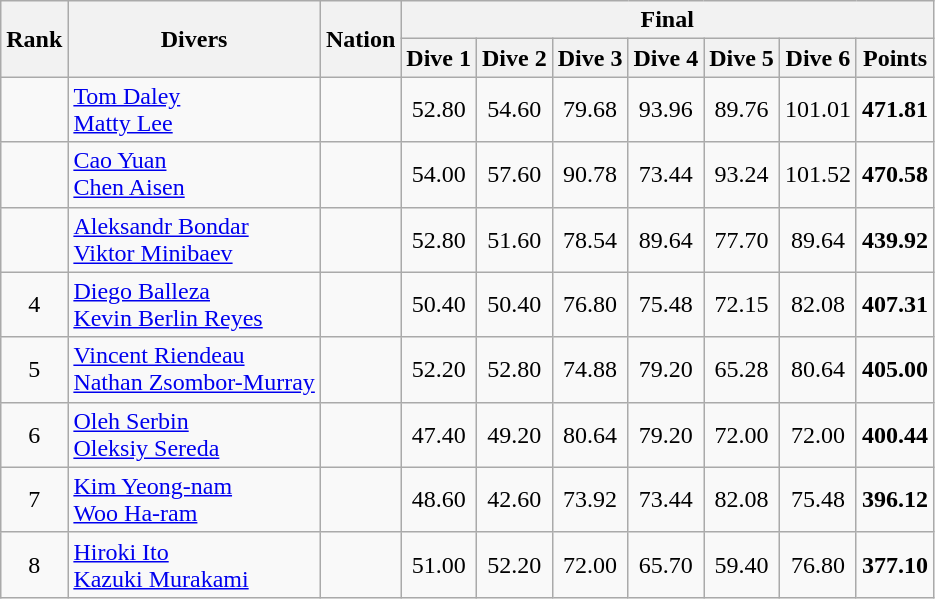<table class="wikitable sortable" style="text-align:center">
<tr>
<th rowspan=2 data-sort-type=number>Rank</th>
<th rowspan=2>Divers</th>
<th rowspan=2>Nation</th>
<th colspan=7>Final</th>
</tr>
<tr>
<th>Dive 1</th>
<th>Dive 2</th>
<th>Dive 3</th>
<th>Dive 4</th>
<th>Dive 5</th>
<th>Dive 6</th>
<th>Points</th>
</tr>
<tr>
<td align="center"></td>
<td align=left><a href='#'>Tom Daley</a><br><a href='#'>Matty Lee</a></td>
<td align=left></td>
<td align="center">52.80</td>
<td align="center">54.60</td>
<td align="center">79.68</td>
<td align="center">93.96</td>
<td align="center">89.76</td>
<td align="center">101.01</td>
<td align="center"><strong>471.81</strong></td>
</tr>
<tr>
<td align="center"></td>
<td align=left><a href='#'>Cao Yuan</a><br><a href='#'>Chen Aisen</a></td>
<td align=left></td>
<td align="center">54.00</td>
<td align="center">57.60</td>
<td align="center">90.78</td>
<td align="center">73.44</td>
<td align="center">93.24</td>
<td align="center">101.52</td>
<td align="center"><strong>470.58</strong></td>
</tr>
<tr>
<td align="center"></td>
<td align=left><a href='#'>Aleksandr Bondar</a><br><a href='#'>Viktor Minibaev</a></td>
<td align=left></td>
<td align="center">52.80</td>
<td align="center">51.60</td>
<td align="center">78.54</td>
<td align="center">89.64</td>
<td align="center">77.70</td>
<td align="center">89.64</td>
<td align="center"><strong>439.92</strong></td>
</tr>
<tr>
<td align="center">4</td>
<td align=left><a href='#'>Diego Balleza</a><br><a href='#'>Kevin Berlin Reyes</a></td>
<td align=left></td>
<td align="center">50.40</td>
<td align="center">50.40</td>
<td align="center">76.80</td>
<td align="center">75.48</td>
<td align="center">72.15</td>
<td align="center">82.08</td>
<td align="center"><strong>407.31</strong></td>
</tr>
<tr>
<td align="center">5</td>
<td align=left><a href='#'>Vincent Riendeau</a><br><a href='#'>Nathan Zsombor-Murray</a></td>
<td align=left></td>
<td align="center">52.20</td>
<td align="center">52.80</td>
<td align="center">74.88</td>
<td align="center">79.20</td>
<td align="center">65.28</td>
<td align="center">80.64</td>
<td align="center"><strong>405.00</strong></td>
</tr>
<tr>
<td align="center">6</td>
<td align=left><a href='#'>Oleh Serbin</a><br><a href='#'>Oleksiy Sereda</a></td>
<td align=left></td>
<td align="center">47.40</td>
<td align="center">49.20</td>
<td align="center">80.64</td>
<td align="center">79.20</td>
<td align="center">72.00</td>
<td align="center">72.00</td>
<td align="center"><strong>400.44</strong></td>
</tr>
<tr>
<td align="center">7</td>
<td align=left><a href='#'>Kim Yeong-nam</a><br><a href='#'>Woo Ha-ram</a></td>
<td align=left></td>
<td align="center">48.60</td>
<td align="center">42.60</td>
<td align="center">73.92</td>
<td align="center">73.44</td>
<td align="center">82.08</td>
<td align="center">75.48</td>
<td align="center"><strong>396.12</strong></td>
</tr>
<tr>
<td align="center">8</td>
<td align=left><a href='#'>Hiroki Ito</a><br><a href='#'>Kazuki Murakami</a></td>
<td align=left></td>
<td align="center">51.00</td>
<td align="center">52.20</td>
<td align="center">72.00</td>
<td align="center">65.70</td>
<td align="center">59.40</td>
<td align="center">76.80</td>
<td align="center"><strong>377.10</strong></td>
</tr>
</table>
